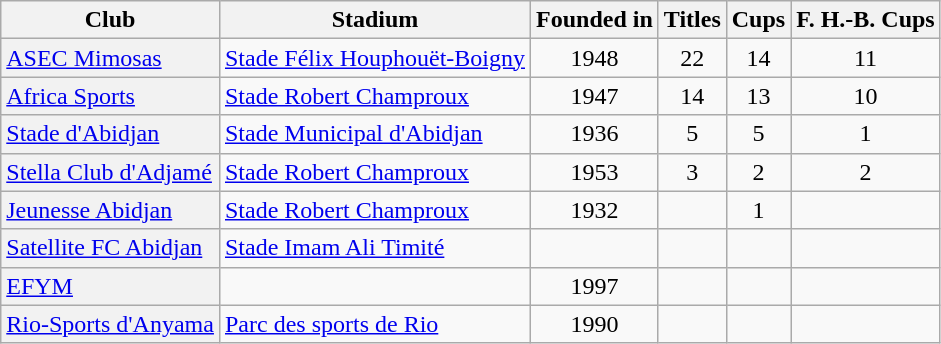<table class="wikitable">
<tr>
<th scope="col">Club</th>
<th scope="col">Stadium</th>
<th scope="col">Founded in</th>
<th scope="col">Titles</th>
<th scope="col">Cups</th>
<th scope="col">F. H.-B. Cups</th>
</tr>
<tr>
<th scope="row" style="font-weight: normal; text-align: left;"><a href='#'>ASEC Mimosas</a></th>
<td><a href='#'>Stade Félix Houphouët-Boigny</a></td>
<td align=center>1948</td>
<td align=center>22</td>
<td align=center>14</td>
<td align=center>11</td>
</tr>
<tr>
<th scope="row" style="font-weight: normal; text-align: left;"><a href='#'>Africa Sports</a></th>
<td><a href='#'>Stade Robert Champroux</a></td>
<td align=center>1947</td>
<td align=center>14</td>
<td align=center>13</td>
<td align=center>10</td>
</tr>
<tr>
<th scope="row" style="font-weight: normal; text-align: left;"><a href='#'>Stade d'Abidjan</a></th>
<td><a href='#'>Stade Municipal d'Abidjan</a></td>
<td align=center>1936</td>
<td align=center>5</td>
<td align=center>5</td>
<td align=center>1</td>
</tr>
<tr>
<th scope="row" style="font-weight: normal; text-align: left;"><a href='#'>Stella Club d'Adjamé</a></th>
<td><a href='#'>Stade Robert Champroux</a></td>
<td align=center>1953</td>
<td align=center>3</td>
<td align=center>2</td>
<td align=center>2</td>
</tr>
<tr>
<th scope="row" style="font-weight: normal; text-align: left;"><a href='#'>Jeunesse Abidjan</a></th>
<td><a href='#'>Stade Robert Champroux</a></td>
<td align=center>1932</td>
<td align=center></td>
<td align=center>1</td>
<td align=center></td>
</tr>
<tr>
<th scope="row" style="font-weight: normal; text-align: left;"><a href='#'>Satellite FC Abidjan</a></th>
<td><a href='#'>Stade Imam Ali Timité</a></td>
<td align=center></td>
<td align=center></td>
<td align=center></td>
<td align=center></td>
</tr>
<tr>
<th scope="row" style="font-weight: normal; text-align: left;"><a href='#'>EFYM</a></th>
<td></td>
<td align=center>1997</td>
<td align=center></td>
<td align=center></td>
<td align=center></td>
</tr>
<tr>
<th scope="row" style="font-weight: normal; text-align: left;"><a href='#'>Rio-Sports d'Anyama</a></th>
<td><a href='#'>Parc des sports de Rio</a></td>
<td align=center>1990</td>
<td align=center></td>
<td align=center></td>
<td align=center></td>
</tr>
</table>
